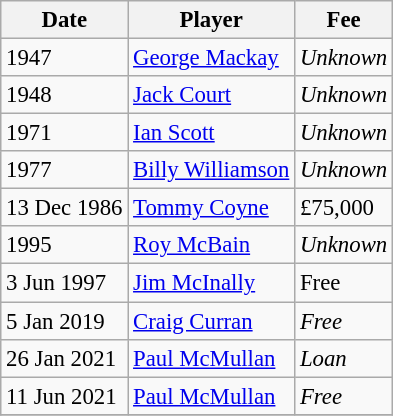<table class="wikitable sortable" style="font-size:95%">
<tr>
<th>Date</th>
<th>Player</th>
<th>Fee</th>
</tr>
<tr>
<td>  1947</td>
<td> <a href='#'>George Mackay</a></td>
<td><em>Unknown</em></td>
</tr>
<tr>
<td>  1948</td>
<td> <a href='#'>Jack Court</a></td>
<td><em>Unknown</em></td>
</tr>
<tr>
<td>  1971</td>
<td> <a href='#'>Ian Scott</a></td>
<td><em>Unknown</em></td>
</tr>
<tr>
<td>  1977</td>
<td> <a href='#'>Billy Williamson</a></td>
<td><em>Unknown</em></td>
</tr>
<tr>
<td>13 Dec 1986</td>
<td> <a href='#'>Tommy Coyne</a></td>
<td>£75,000</td>
</tr>
<tr>
<td>  1995</td>
<td> <a href='#'>Roy McBain</a></td>
<td><em>Unknown</em></td>
</tr>
<tr>
<td>3 Jun 1997</td>
<td> <a href='#'>Jim McInally</a></td>
<td>Free</td>
</tr>
<tr>
<td>5 Jan 2019</td>
<td> <a href='#'>Craig Curran</a></td>
<td><em>Free</em></td>
</tr>
<tr>
<td>26 Jan 2021</td>
<td> <a href='#'>Paul McMullan</a></td>
<td><em>Loan</em></td>
</tr>
<tr>
<td>11 Jun 2021</td>
<td> <a href='#'>Paul McMullan</a></td>
<td><em>Free</em></td>
</tr>
<tr>
</tr>
</table>
